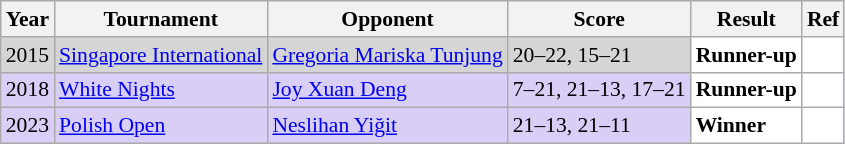<table class="sortable wikitable" style="font-size: 90%;">
<tr>
<th>Year</th>
<th>Tournament</th>
<th>Opponent</th>
<th>Score</th>
<th>Result</th>
<th>Ref</th>
</tr>
<tr style="background:#D5D5D5">
<td align="center">2015</td>
<td align="left"><a href='#'>Singapore International</a></td>
<td align="left"> <a href='#'>Gregoria Mariska Tunjung</a></td>
<td align="left">20–22, 15–21</td>
<td style="text-align:left; background:white"> <strong>Runner-up</strong></td>
<td style="text-align:center; background:white"></td>
</tr>
<tr style="background:#D8CEF6">
<td align="center">2018</td>
<td align="left"><a href='#'>White Nights</a></td>
<td align="left"> <a href='#'>Joy Xuan Deng</a></td>
<td align="left">7–21, 21–13, 17–21</td>
<td style="text-align:left; background:white"> <strong>Runner-up</strong></td>
<td style="text-align:center; background:white"></td>
</tr>
<tr style="background:#D8CEF6">
<td align="center">2023</td>
<td align="left"><a href='#'>Polish Open</a></td>
<td align="left"> <a href='#'>Neslihan Yiğit</a></td>
<td align="left">21–13, 21–11</td>
<td style="text-align:left; background:white"> <strong>Winner</strong></td>
<td style="text-align:center; background:white"></td>
</tr>
</table>
